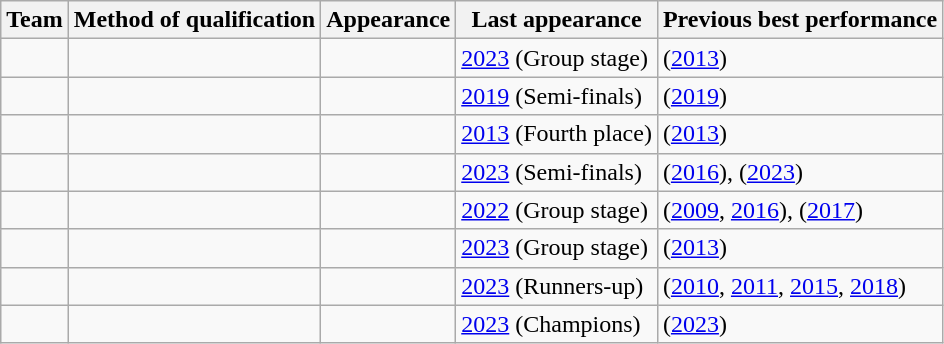<table class="wikitable sortable">
<tr>
<th>Team</th>
<th>Method of qualification</th>
<th data-sort-type="number">Appearance</th>
<th>Last appearance</th>
<th>Previous best performance</th>
</tr>
<tr>
<td></td>
<td></td>
<td></td>
<td><a href='#'>2023</a> (Group stage)</td>
<td> (<a href='#'>2013</a>)</td>
</tr>
<tr>
<td></td>
<td></td>
<td></td>
<td><a href='#'>2019</a> (Semi-finals)</td>
<td> (<a href='#'>2019</a>)</td>
</tr>
<tr>
<td></td>
<td></td>
<td></td>
<td><a href='#'>2013</a> (Fourth place)</td>
<td> (<a href='#'>2013</a>)</td>
</tr>
<tr>
<td></td>
<td></td>
<td></td>
<td><a href='#'>2023</a> (Semi-finals)</td>
<td> (<a href='#'>2016</a>),  (<a href='#'>2023</a>)</td>
</tr>
<tr>
<td></td>
<td></td>
<td></td>
<td><a href='#'>2022</a> (Group stage)</td>
<td> (<a href='#'>2009</a>, <a href='#'>2016</a>),  (<a href='#'>2017</a>)</td>
</tr>
<tr>
<td></td>
<td></td>
<td></td>
<td><a href='#'>2023</a> (Group stage)</td>
<td> (<a href='#'>2013</a>)</td>
</tr>
<tr>
<td></td>
<td></td>
<td></td>
<td><a href='#'>2023</a> (Runners-up)</td>
<td> (<a href='#'>2010</a>, <a href='#'>2011</a>, <a href='#'>2015</a>, <a href='#'>2018</a>)</td>
</tr>
<tr>
<td></td>
<td></td>
<td></td>
<td><a href='#'>2023</a> (Champions)</td>
<td> (<a href='#'>2023</a>)</td>
</tr>
</table>
